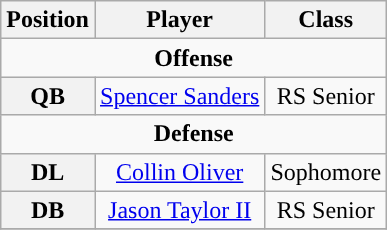<table class="wikitable">
<tr>
<th>Position</th>
<th>Player</th>
<th>Class</th>
</tr>
<tr>
<td colspan="4" style="text-align:center; "><strong>Offense</strong></td>
</tr>
<tr style="text-align:center;">
<th rowspan="1">QB</th>
<td><a href='#'>Spencer Sanders</a></td>
<td>RS Senior</td>
</tr>
<tr>
<td colspan="4" style="text-align:center; "><strong>Defense</strong></td>
</tr>
<tr style="text-align:center;">
<th rowspan="1">DL</th>
<td><a href='#'>Collin Oliver</a></td>
<td>Sophomore</td>
</tr>
<tr style="text-align:center;">
<th rowspan="1">DB</th>
<td><a href='#'>Jason Taylor II</a></td>
<td>RS Senior</td>
</tr>
<tr>
</tr>
</table>
